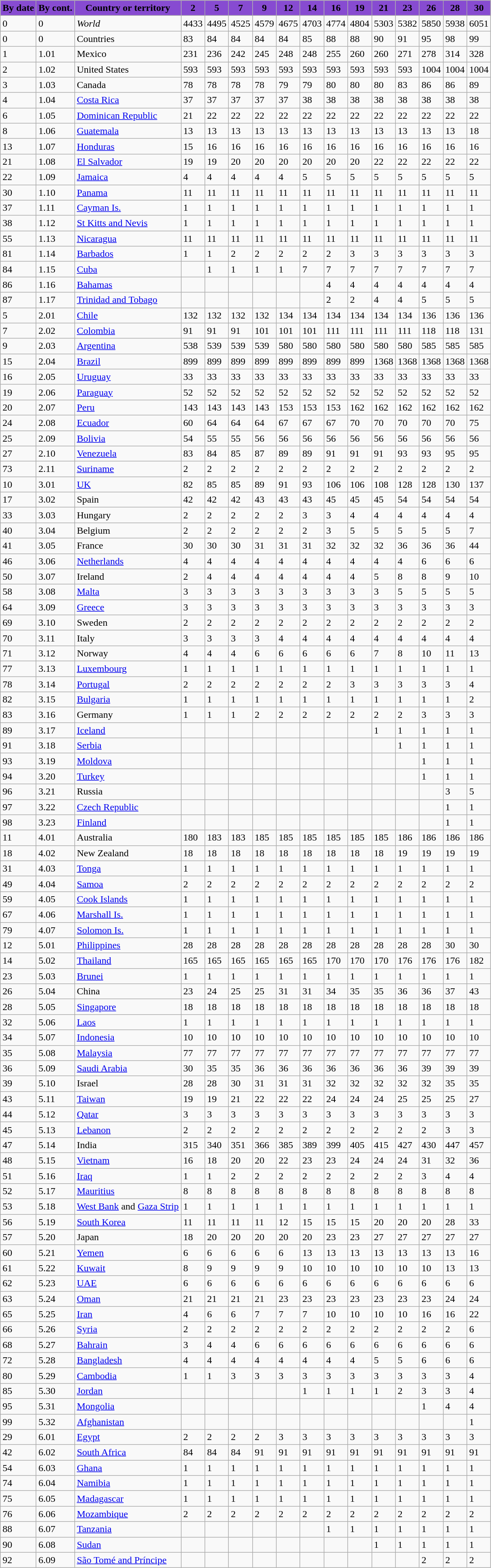<table class="wikitable sortable" align="center">
<tr>
<th style="background:#874bd1">By date</th>
<th style="background:#874bd1">By cont.</th>
<th style="background:#874bd1">Country or territory</th>
<th style="background:#874bd1">2</th>
<th style="background:#874bd1">5</th>
<th style="background:#874bd1">7</th>
<th style="background:#874bd1">9</th>
<th style="background:#874bd1">12</th>
<th style="background:#874bd1">14</th>
<th style="background:#874bd1">16</th>
<th style="background:#874bd1">19</th>
<th style="background:#874bd1">21</th>
<th style="background:#874bd1">23</th>
<th style="background:#874bd1">26</th>
<th style="background:#874bd1">28</th>
<th style="background:#874bd1">30</th>
</tr>
<tr>
<td>0</td>
<td>0</td>
<td><em>World</em></td>
<td>4433</td>
<td>4495</td>
<td>4525</td>
<td>4579</td>
<td>4675</td>
<td>4703</td>
<td>4774</td>
<td>4804</td>
<td>5303</td>
<td>5382</td>
<td>5850</td>
<td>5938</td>
<td>6051</td>
</tr>
<tr>
<td>0</td>
<td>0</td>
<td>Countries</td>
<td>83</td>
<td>84</td>
<td>84</td>
<td>84</td>
<td>84</td>
<td>85</td>
<td>88</td>
<td>88</td>
<td>90</td>
<td>91</td>
<td>95</td>
<td>98</td>
<td>99</td>
</tr>
<tr>
<td>1</td>
<td>1.01</td>
<td> Mexico</td>
<td>231</td>
<td>236</td>
<td>242</td>
<td>245</td>
<td>248</td>
<td>248</td>
<td>255</td>
<td>260</td>
<td>260</td>
<td>271</td>
<td>278</td>
<td>314</td>
<td>328</td>
</tr>
<tr>
<td>2</td>
<td>1.02</td>
<td> United States</td>
<td>593</td>
<td>593</td>
<td>593</td>
<td>593</td>
<td>593</td>
<td>593</td>
<td>593</td>
<td>593</td>
<td>593</td>
<td>593</td>
<td>1004</td>
<td>1004</td>
<td>1004</td>
</tr>
<tr>
<td>3</td>
<td>1.03</td>
<td> Canada</td>
<td>78</td>
<td>78</td>
<td>78</td>
<td>78</td>
<td>79</td>
<td>79</td>
<td>80</td>
<td>80</td>
<td>80</td>
<td>83</td>
<td>86</td>
<td>86</td>
<td>89</td>
</tr>
<tr>
<td>4</td>
<td>1.04</td>
<td> <a href='#'>Costa Rica</a></td>
<td>37</td>
<td>37</td>
<td>37</td>
<td>37</td>
<td>37</td>
<td>38</td>
<td>38</td>
<td>38</td>
<td>38</td>
<td>38</td>
<td>38</td>
<td>38</td>
<td>38</td>
</tr>
<tr>
<td>6</td>
<td>1.05</td>
<td> <a href='#'>Dominican Republic</a></td>
<td>21</td>
<td>22</td>
<td>22</td>
<td>22</td>
<td>22</td>
<td>22</td>
<td>22</td>
<td>22</td>
<td>22</td>
<td>22</td>
<td>22</td>
<td>22</td>
<td>22</td>
</tr>
<tr>
<td>8</td>
<td>1.06</td>
<td> <a href='#'>Guatemala</a></td>
<td>13</td>
<td>13</td>
<td>13</td>
<td>13</td>
<td>13</td>
<td>13</td>
<td>13</td>
<td>13</td>
<td>13</td>
<td>13</td>
<td>13</td>
<td>13</td>
<td>18</td>
</tr>
<tr>
<td>13</td>
<td>1.07</td>
<td> <a href='#'>Honduras</a></td>
<td>15</td>
<td>16</td>
<td>16</td>
<td>16</td>
<td>16</td>
<td>16</td>
<td>16</td>
<td>16</td>
<td>16</td>
<td>16</td>
<td>16</td>
<td>16</td>
<td>16</td>
</tr>
<tr>
<td>21</td>
<td>1.08</td>
<td> <a href='#'>El Salvador</a></td>
<td>19</td>
<td>19</td>
<td>20</td>
<td>20</td>
<td>20</td>
<td>20</td>
<td>20</td>
<td>20</td>
<td>22</td>
<td>22</td>
<td>22</td>
<td>22</td>
<td>22</td>
</tr>
<tr>
<td>22</td>
<td>1.09</td>
<td> <a href='#'>Jamaica</a></td>
<td>4</td>
<td>4</td>
<td>4</td>
<td>4</td>
<td>4</td>
<td>5</td>
<td>5</td>
<td>5</td>
<td>5</td>
<td>5</td>
<td>5</td>
<td>5</td>
<td>5</td>
</tr>
<tr>
<td>30</td>
<td>1.10</td>
<td> <a href='#'>Panama</a></td>
<td>11</td>
<td>11</td>
<td>11</td>
<td>11</td>
<td>11</td>
<td>11</td>
<td>11</td>
<td>11</td>
<td>11</td>
<td>11</td>
<td>11</td>
<td>11</td>
<td>11</td>
</tr>
<tr>
<td>37</td>
<td>1.11</td>
<td> <a href='#'>Cayman Is.</a></td>
<td>1</td>
<td>1</td>
<td>1</td>
<td>1</td>
<td>1</td>
<td>1</td>
<td>1</td>
<td>1</td>
<td>1</td>
<td>1</td>
<td>1</td>
<td>1</td>
<td>1</td>
</tr>
<tr>
<td>38</td>
<td>1.12</td>
<td> <a href='#'>St Kitts and Nevis</a></td>
<td>1</td>
<td>1</td>
<td>1</td>
<td>1</td>
<td>1</td>
<td>1</td>
<td>1</td>
<td>1</td>
<td>1</td>
<td>1</td>
<td>1</td>
<td>1</td>
<td>1</td>
</tr>
<tr>
<td>55</td>
<td>1.13</td>
<td> <a href='#'>Nicaragua</a></td>
<td>11</td>
<td>11</td>
<td>11</td>
<td>11</td>
<td>11</td>
<td>11</td>
<td>11</td>
<td>11</td>
<td>11</td>
<td>11</td>
<td>11</td>
<td>11</td>
<td>11</td>
</tr>
<tr>
<td>81</td>
<td>1.14</td>
<td> <a href='#'>Barbados</a></td>
<td>1</td>
<td>1</td>
<td>2</td>
<td>2</td>
<td>2</td>
<td>2</td>
<td>2</td>
<td>3</td>
<td>3</td>
<td>3</td>
<td>3</td>
<td>3</td>
<td>3</td>
</tr>
<tr>
<td>84</td>
<td>1.15</td>
<td> <a href='#'>Cuba</a></td>
<td></td>
<td>1</td>
<td>1</td>
<td>1</td>
<td>1</td>
<td>7</td>
<td>7</td>
<td>7</td>
<td>7</td>
<td>7</td>
<td>7</td>
<td>7</td>
<td>7</td>
</tr>
<tr>
<td>86</td>
<td>1.16</td>
<td> <a href='#'>Bahamas</a></td>
<td></td>
<td></td>
<td></td>
<td></td>
<td></td>
<td></td>
<td>4</td>
<td>4</td>
<td>4</td>
<td>4</td>
<td>4</td>
<td>4</td>
<td>4</td>
</tr>
<tr>
<td>87</td>
<td>1.17</td>
<td> <a href='#'>Trinidad and Tobago</a></td>
<td></td>
<td></td>
<td></td>
<td></td>
<td></td>
<td></td>
<td>2</td>
<td>2</td>
<td>4</td>
<td>4</td>
<td>5</td>
<td>5</td>
<td>5</td>
</tr>
<tr>
<td>5</td>
<td>2.01</td>
<td> <a href='#'>Chile</a></td>
<td>132</td>
<td>132</td>
<td>132</td>
<td>132</td>
<td>134</td>
<td>134</td>
<td>134</td>
<td>134</td>
<td>134</td>
<td>134</td>
<td>136</td>
<td>136</td>
<td>136</td>
</tr>
<tr>
<td>7</td>
<td>2.02</td>
<td> <a href='#'>Colombia</a></td>
<td>91</td>
<td>91</td>
<td>91</td>
<td>101</td>
<td>101</td>
<td>101</td>
<td>111</td>
<td>111</td>
<td>111</td>
<td>111</td>
<td>118</td>
<td>118</td>
<td>131</td>
</tr>
<tr>
<td>9</td>
<td>2.03</td>
<td> <a href='#'>Argentina</a></td>
<td>538</td>
<td>539</td>
<td>539</td>
<td>539</td>
<td>580</td>
<td>580</td>
<td>580</td>
<td>580</td>
<td>580</td>
<td>580</td>
<td>585</td>
<td>585</td>
<td>585</td>
</tr>
<tr>
<td>15</td>
<td>2.04</td>
<td> <a href='#'>Brazil</a></td>
<td>899</td>
<td>899</td>
<td>899</td>
<td>899</td>
<td>899</td>
<td>899</td>
<td>899</td>
<td>899</td>
<td>1368</td>
<td>1368</td>
<td>1368</td>
<td>1368</td>
<td>1368</td>
</tr>
<tr>
<td>16</td>
<td>2.05</td>
<td> <a href='#'>Uruguay</a></td>
<td>33</td>
<td>33</td>
<td>33</td>
<td>33</td>
<td>33</td>
<td>33</td>
<td>33</td>
<td>33</td>
<td>33</td>
<td>33</td>
<td>33</td>
<td>33</td>
<td>33</td>
</tr>
<tr>
<td>19</td>
<td>2.06</td>
<td> <a href='#'>Paraguay</a></td>
<td>52</td>
<td>52</td>
<td>52</td>
<td>52</td>
<td>52</td>
<td>52</td>
<td>52</td>
<td>52</td>
<td>52</td>
<td>52</td>
<td>52</td>
<td>52</td>
<td>52</td>
</tr>
<tr>
<td>20</td>
<td>2.07</td>
<td> <a href='#'>Peru</a></td>
<td>143</td>
<td>143</td>
<td>143</td>
<td>143</td>
<td>153</td>
<td>153</td>
<td>153</td>
<td>162</td>
<td>162</td>
<td>162</td>
<td>162</td>
<td>162</td>
<td>162</td>
</tr>
<tr>
<td>24</td>
<td>2.08</td>
<td> <a href='#'>Ecuador</a></td>
<td>60</td>
<td>64</td>
<td>64</td>
<td>64</td>
<td>67</td>
<td>67</td>
<td>67</td>
<td>70</td>
<td>70</td>
<td>70</td>
<td>70</td>
<td>70</td>
<td>75</td>
</tr>
<tr>
<td>25</td>
<td>2.09</td>
<td> <a href='#'>Bolivia</a></td>
<td>54</td>
<td>55</td>
<td>55</td>
<td>56</td>
<td>56</td>
<td>56</td>
<td>56</td>
<td>56</td>
<td>56</td>
<td>56</td>
<td>56</td>
<td>56</td>
<td>56</td>
</tr>
<tr>
<td>27</td>
<td>2.10</td>
<td> <a href='#'>Venezuela</a></td>
<td>83</td>
<td>84</td>
<td>85</td>
<td>87</td>
<td>89</td>
<td>89</td>
<td>91</td>
<td>91</td>
<td>91</td>
<td>93</td>
<td>93</td>
<td>95</td>
<td>95</td>
</tr>
<tr>
<td>73</td>
<td>2.11</td>
<td> <a href='#'>Suriname</a></td>
<td>2</td>
<td>2</td>
<td>2</td>
<td>2</td>
<td>2</td>
<td>2</td>
<td>2</td>
<td>2</td>
<td>2</td>
<td>2</td>
<td>2</td>
<td>2</td>
<td>2</td>
</tr>
<tr>
<td>10</td>
<td>3.01</td>
<td> <a href='#'>UK</a></td>
<td>82</td>
<td>85</td>
<td>85</td>
<td>89</td>
<td>91</td>
<td>93</td>
<td>106</td>
<td>106</td>
<td>108</td>
<td>128</td>
<td>128</td>
<td>130</td>
<td>137</td>
</tr>
<tr>
<td>17</td>
<td>3.02</td>
<td> Spain</td>
<td>42</td>
<td>42</td>
<td>42</td>
<td>43</td>
<td>43</td>
<td>43</td>
<td>45</td>
<td>45</td>
<td>45</td>
<td>54</td>
<td>54</td>
<td>54</td>
<td>54</td>
</tr>
<tr>
<td>33</td>
<td>3.03</td>
<td> Hungary</td>
<td>2</td>
<td>2</td>
<td>2</td>
<td>2</td>
<td>2</td>
<td>3</td>
<td>3</td>
<td>4</td>
<td>4</td>
<td>4</td>
<td>4</td>
<td>4</td>
<td>4</td>
</tr>
<tr>
<td>40</td>
<td>3.04</td>
<td> Belgium</td>
<td>2</td>
<td>2</td>
<td>2</td>
<td>2</td>
<td>2</td>
<td>2</td>
<td>3</td>
<td>5</td>
<td>5</td>
<td>5</td>
<td>5</td>
<td>5</td>
<td>7</td>
</tr>
<tr>
<td>41</td>
<td>3.05</td>
<td> France</td>
<td>30</td>
<td>30</td>
<td>30</td>
<td>31</td>
<td>31</td>
<td>31</td>
<td>32</td>
<td>32</td>
<td>32</td>
<td>36</td>
<td>36</td>
<td>36</td>
<td>44</td>
</tr>
<tr>
<td>46</td>
<td>3.06</td>
<td> <a href='#'>Netherlands</a></td>
<td>4</td>
<td>4</td>
<td>4</td>
<td>4</td>
<td>4</td>
<td>4</td>
<td>4</td>
<td>4</td>
<td>4</td>
<td>4</td>
<td>6</td>
<td>6</td>
<td>6</td>
</tr>
<tr>
<td>50</td>
<td>3.07</td>
<td> Ireland</td>
<td>2</td>
<td>4</td>
<td>4</td>
<td>4</td>
<td>4</td>
<td>4</td>
<td>4</td>
<td>4</td>
<td>5</td>
<td>8</td>
<td>8</td>
<td>9</td>
<td>10</td>
</tr>
<tr>
<td>58</td>
<td>3.08</td>
<td> <a href='#'>Malta</a></td>
<td>3</td>
<td>3</td>
<td>3</td>
<td>3</td>
<td>3</td>
<td>3</td>
<td>3</td>
<td>3</td>
<td>3</td>
<td>5</td>
<td>5</td>
<td>5</td>
<td>5</td>
</tr>
<tr>
<td>64</td>
<td>3.09</td>
<td> <a href='#'>Greece</a></td>
<td>3</td>
<td>3</td>
<td>3</td>
<td>3</td>
<td>3</td>
<td>3</td>
<td>3</td>
<td>3</td>
<td>3</td>
<td>3</td>
<td>3</td>
<td>3</td>
<td>3</td>
</tr>
<tr>
<td>69</td>
<td>3.10</td>
<td> Sweden</td>
<td>2</td>
<td>2</td>
<td>2</td>
<td>2</td>
<td>2</td>
<td>2</td>
<td>2</td>
<td>2</td>
<td>2</td>
<td>2</td>
<td>2</td>
<td>2</td>
<td>2</td>
</tr>
<tr>
<td>70</td>
<td>3.11</td>
<td> Italy</td>
<td>3</td>
<td>3</td>
<td>3</td>
<td>3</td>
<td>4</td>
<td>4</td>
<td>4</td>
<td>4</td>
<td>4</td>
<td>4</td>
<td>4</td>
<td>4</td>
<td>4</td>
</tr>
<tr>
<td>71</td>
<td>3.12</td>
<td> Norway</td>
<td>4</td>
<td>4</td>
<td>4</td>
<td>6</td>
<td>6</td>
<td>6</td>
<td>6</td>
<td>6</td>
<td>7</td>
<td>8</td>
<td>10</td>
<td>11</td>
<td>13</td>
</tr>
<tr>
<td>77</td>
<td>3.13</td>
<td> <a href='#'>Luxembourg</a></td>
<td>1</td>
<td>1</td>
<td>1</td>
<td>1</td>
<td>1</td>
<td>1</td>
<td>1</td>
<td>1</td>
<td>1</td>
<td>1</td>
<td>1</td>
<td>1</td>
<td>1</td>
</tr>
<tr>
<td>78</td>
<td>3.14</td>
<td> <a href='#'>Portugal</a></td>
<td>2</td>
<td>2</td>
<td>2</td>
<td>2</td>
<td>2</td>
<td>2</td>
<td>2</td>
<td>3</td>
<td>3</td>
<td>3</td>
<td>3</td>
<td>3</td>
<td>4</td>
</tr>
<tr>
<td>82</td>
<td>3.15</td>
<td> <a href='#'>Bulgaria</a></td>
<td>1</td>
<td>1</td>
<td>1</td>
<td>1</td>
<td>1</td>
<td>1</td>
<td>1</td>
<td>1</td>
<td>1</td>
<td>1</td>
<td>1</td>
<td>1</td>
<td>2</td>
</tr>
<tr>
<td>83</td>
<td>3.16</td>
<td> Germany</td>
<td>1</td>
<td>1</td>
<td>1</td>
<td>2</td>
<td>2</td>
<td>2</td>
<td>2</td>
<td>2</td>
<td>2</td>
<td>2</td>
<td>3</td>
<td>3</td>
<td>3</td>
</tr>
<tr>
<td>89</td>
<td>3.17</td>
<td> <a href='#'>Iceland</a></td>
<td></td>
<td></td>
<td></td>
<td></td>
<td></td>
<td></td>
<td></td>
<td></td>
<td>1</td>
<td>1</td>
<td>1</td>
<td>1</td>
<td>1</td>
</tr>
<tr>
<td>91</td>
<td>3.18</td>
<td> <a href='#'>Serbia</a></td>
<td></td>
<td></td>
<td></td>
<td></td>
<td></td>
<td></td>
<td></td>
<td></td>
<td></td>
<td>1</td>
<td>1</td>
<td>1</td>
<td>1</td>
</tr>
<tr>
<td>93</td>
<td>3.19</td>
<td> <a href='#'>Moldova</a></td>
<td></td>
<td></td>
<td></td>
<td></td>
<td></td>
<td></td>
<td></td>
<td></td>
<td></td>
<td></td>
<td>1</td>
<td>1</td>
<td>1</td>
</tr>
<tr>
<td>94</td>
<td>3.20</td>
<td> <a href='#'>Turkey</a></td>
<td></td>
<td></td>
<td></td>
<td></td>
<td></td>
<td></td>
<td></td>
<td></td>
<td></td>
<td></td>
<td>1</td>
<td>1</td>
<td>1</td>
</tr>
<tr>
<td>96</td>
<td>3.21</td>
<td> Russia</td>
<td></td>
<td></td>
<td></td>
<td></td>
<td></td>
<td></td>
<td></td>
<td></td>
<td></td>
<td></td>
<td></td>
<td>3</td>
<td>5</td>
</tr>
<tr>
<td>97</td>
<td>3.22</td>
<td> <a href='#'>Czech Republic</a></td>
<td></td>
<td></td>
<td></td>
<td></td>
<td></td>
<td></td>
<td></td>
<td></td>
<td></td>
<td></td>
<td></td>
<td>1</td>
<td>1</td>
</tr>
<tr>
<td>98</td>
<td>3.23</td>
<td> <a href='#'>Finland</a></td>
<td></td>
<td></td>
<td></td>
<td></td>
<td></td>
<td></td>
<td></td>
<td></td>
<td></td>
<td></td>
<td></td>
<td>1</td>
<td>1</td>
</tr>
<tr>
<td>11</td>
<td>4.01</td>
<td> Australia</td>
<td>180</td>
<td>183</td>
<td>183</td>
<td>185</td>
<td>185</td>
<td>185</td>
<td>185</td>
<td>185</td>
<td>185</td>
<td>186</td>
<td>186</td>
<td>186</td>
<td>186</td>
</tr>
<tr>
<td>18</td>
<td>4.02</td>
<td> New Zealand</td>
<td>18</td>
<td>18</td>
<td>18</td>
<td>18</td>
<td>18</td>
<td>18</td>
<td>18</td>
<td>18</td>
<td>18</td>
<td>19</td>
<td>19</td>
<td>19</td>
<td>19</td>
</tr>
<tr>
<td>31</td>
<td>4.03</td>
<td> <a href='#'>Tonga</a></td>
<td>1</td>
<td>1</td>
<td>1</td>
<td>1</td>
<td>1</td>
<td>1</td>
<td>1</td>
<td>1</td>
<td>1</td>
<td>1</td>
<td>1</td>
<td>1</td>
<td>1</td>
</tr>
<tr>
<td>49</td>
<td>4.04</td>
<td> <a href='#'>Samoa</a></td>
<td>2</td>
<td>2</td>
<td>2</td>
<td>2</td>
<td>2</td>
<td>2</td>
<td>2</td>
<td>2</td>
<td>2</td>
<td>2</td>
<td>2</td>
<td>2</td>
<td>2</td>
</tr>
<tr>
<td>59</td>
<td>4.05</td>
<td> <a href='#'>Cook Islands</a></td>
<td>1</td>
<td>1</td>
<td>1</td>
<td>1</td>
<td>1</td>
<td>1</td>
<td>1</td>
<td>1</td>
<td>1</td>
<td>1</td>
<td>1</td>
<td>1</td>
<td>1</td>
</tr>
<tr>
<td>67</td>
<td>4.06</td>
<td> <a href='#'>Marshall Is.</a></td>
<td>1</td>
<td>1</td>
<td>1</td>
<td>1</td>
<td>1</td>
<td>1</td>
<td>1</td>
<td>1</td>
<td>1</td>
<td>1</td>
<td>1</td>
<td>1</td>
<td>1</td>
</tr>
<tr>
<td>79</td>
<td>4.07</td>
<td> <a href='#'>Solomon Is.</a></td>
<td>1</td>
<td>1</td>
<td>1</td>
<td>1</td>
<td>1</td>
<td>1</td>
<td>1</td>
<td>1</td>
<td>1</td>
<td>1</td>
<td>1</td>
<td>1</td>
<td>1</td>
</tr>
<tr>
<td>12</td>
<td>5.01</td>
<td> <a href='#'>Philippines</a></td>
<td>28</td>
<td>28</td>
<td>28</td>
<td>28</td>
<td>28</td>
<td>28</td>
<td>28</td>
<td>28</td>
<td>28</td>
<td>28</td>
<td>28</td>
<td>30</td>
<td>30</td>
</tr>
<tr>
<td>14</td>
<td>5.02</td>
<td> <a href='#'>Thailand</a></td>
<td>165</td>
<td>165</td>
<td>165</td>
<td>165</td>
<td>165</td>
<td>165</td>
<td>170</td>
<td>170</td>
<td>170</td>
<td>176</td>
<td>176</td>
<td>176</td>
<td>182</td>
</tr>
<tr>
<td>23</td>
<td>5.03</td>
<td> <a href='#'>Brunei</a></td>
<td>1</td>
<td>1</td>
<td>1</td>
<td>1</td>
<td>1</td>
<td>1</td>
<td>1</td>
<td>1</td>
<td>1</td>
<td>1</td>
<td>1</td>
<td>1</td>
<td>1</td>
</tr>
<tr>
<td>26</td>
<td>5.04</td>
<td> China</td>
<td>23</td>
<td>24</td>
<td>25</td>
<td>25</td>
<td>31</td>
<td>31</td>
<td>34</td>
<td>35</td>
<td>35</td>
<td>36</td>
<td>36</td>
<td>37</td>
<td>43</td>
</tr>
<tr>
<td>28</td>
<td>5.05</td>
<td> <a href='#'>Singapore</a></td>
<td>18</td>
<td>18</td>
<td>18</td>
<td>18</td>
<td>18</td>
<td>18</td>
<td>18</td>
<td>18</td>
<td>18</td>
<td>18</td>
<td>18</td>
<td>18</td>
<td>18</td>
</tr>
<tr>
<td>32</td>
<td>5.06</td>
<td> <a href='#'>Laos</a></td>
<td>1</td>
<td>1</td>
<td>1</td>
<td>1</td>
<td>1</td>
<td>1</td>
<td>1</td>
<td>1</td>
<td>1</td>
<td>1</td>
<td>1</td>
<td>1</td>
<td>1</td>
</tr>
<tr>
<td>34</td>
<td>5.07</td>
<td> <a href='#'>Indonesia</a></td>
<td>10</td>
<td>10</td>
<td>10</td>
<td>10</td>
<td>10</td>
<td>10</td>
<td>10</td>
<td>10</td>
<td>10</td>
<td>10</td>
<td>10</td>
<td>10</td>
<td>10</td>
</tr>
<tr>
<td>35</td>
<td>5.08</td>
<td> <a href='#'>Malaysia</a></td>
<td>77</td>
<td>77</td>
<td>77</td>
<td>77</td>
<td>77</td>
<td>77</td>
<td>77</td>
<td>77</td>
<td>77</td>
<td>77</td>
<td>77</td>
<td>77</td>
<td>77</td>
</tr>
<tr>
<td>36</td>
<td>5.09</td>
<td> <a href='#'>Saudi Arabia</a></td>
<td>30</td>
<td>35</td>
<td>35</td>
<td>36</td>
<td>36</td>
<td>36</td>
<td>36</td>
<td>36</td>
<td>36</td>
<td>36</td>
<td>39</td>
<td>39</td>
<td>39</td>
</tr>
<tr>
<td>39</td>
<td>5.10</td>
<td> Israel</td>
<td>28</td>
<td>28</td>
<td>30</td>
<td>31</td>
<td>31</td>
<td>31</td>
<td>32</td>
<td>32</td>
<td>32</td>
<td>32</td>
<td>32</td>
<td>35</td>
<td>35</td>
</tr>
<tr>
<td>43</td>
<td>5.11</td>
<td> <a href='#'>Taiwan</a></td>
<td>19</td>
<td>19</td>
<td>21</td>
<td>22</td>
<td>22</td>
<td>22</td>
<td>24</td>
<td>24</td>
<td>24</td>
<td>25</td>
<td>25</td>
<td>25</td>
<td>27</td>
</tr>
<tr>
<td>44</td>
<td>5.12</td>
<td> <a href='#'>Qatar</a></td>
<td>3</td>
<td>3</td>
<td>3</td>
<td>3</td>
<td>3</td>
<td>3</td>
<td>3</td>
<td>3</td>
<td>3</td>
<td>3</td>
<td>3</td>
<td>3</td>
<td>3</td>
</tr>
<tr>
<td>45</td>
<td>5.13</td>
<td> <a href='#'>Lebanon</a></td>
<td>2</td>
<td>2</td>
<td>2</td>
<td>2</td>
<td>2</td>
<td>2</td>
<td>2</td>
<td>2</td>
<td>2</td>
<td>2</td>
<td>2</td>
<td>3</td>
<td>3</td>
</tr>
<tr>
<td>47</td>
<td>5.14</td>
<td> India</td>
<td>315</td>
<td>340</td>
<td>351</td>
<td>366</td>
<td>385</td>
<td>389</td>
<td>399</td>
<td>405</td>
<td>415</td>
<td>427</td>
<td>430</td>
<td>447</td>
<td>457</td>
</tr>
<tr>
<td>48</td>
<td>5.15</td>
<td> <a href='#'>Vietnam</a></td>
<td>16</td>
<td>18</td>
<td>20</td>
<td>20</td>
<td>22</td>
<td>23</td>
<td>23</td>
<td>24</td>
<td>24</td>
<td>24</td>
<td>31</td>
<td>32</td>
<td>36</td>
</tr>
<tr>
<td>51</td>
<td>5.16</td>
<td> <a href='#'>Iraq</a></td>
<td>1</td>
<td>1</td>
<td>2</td>
<td>2</td>
<td>2</td>
<td>2</td>
<td>2</td>
<td>2</td>
<td>2</td>
<td>2</td>
<td>3</td>
<td>4</td>
<td>4</td>
</tr>
<tr>
<td>52</td>
<td>5.17</td>
<td> <a href='#'>Mauritius</a></td>
<td>8</td>
<td>8</td>
<td>8</td>
<td>8</td>
<td>8</td>
<td>8</td>
<td>8</td>
<td>8</td>
<td>8</td>
<td>8</td>
<td>8</td>
<td>8</td>
<td>8</td>
</tr>
<tr>
<td>53</td>
<td>5.18</td>
<td> <a href='#'>West Bank</a> and <a href='#'>Gaza Strip</a></td>
<td>1</td>
<td>1</td>
<td>1</td>
<td>1</td>
<td>1</td>
<td>1</td>
<td>1</td>
<td>1</td>
<td>1</td>
<td>1</td>
<td>1</td>
<td>1</td>
<td>1</td>
</tr>
<tr>
<td>56</td>
<td>5.19</td>
<td> <a href='#'>South Korea</a></td>
<td>11</td>
<td>11</td>
<td>11</td>
<td>11</td>
<td>12</td>
<td>15</td>
<td>15</td>
<td>15</td>
<td>20</td>
<td>20</td>
<td>20</td>
<td>28</td>
<td>33</td>
</tr>
<tr>
<td>57</td>
<td>5.20</td>
<td> Japan</td>
<td>18</td>
<td>20</td>
<td>20</td>
<td>20</td>
<td>20</td>
<td>20</td>
<td>23</td>
<td>23</td>
<td>27</td>
<td>27</td>
<td>27</td>
<td>27</td>
<td>27</td>
</tr>
<tr>
<td>60</td>
<td>5.21</td>
<td> <a href='#'>Yemen</a></td>
<td>6</td>
<td>6</td>
<td>6</td>
<td>6</td>
<td>6</td>
<td>13</td>
<td>13</td>
<td>13</td>
<td>13</td>
<td>13</td>
<td>13</td>
<td>13</td>
<td>16</td>
</tr>
<tr>
<td>61</td>
<td>5.22</td>
<td> <a href='#'>Kuwait</a></td>
<td>8</td>
<td>9</td>
<td>9</td>
<td>9</td>
<td>9</td>
<td>10</td>
<td>10</td>
<td>10</td>
<td>10</td>
<td>10</td>
<td>10</td>
<td>13</td>
<td>13</td>
</tr>
<tr>
<td>62</td>
<td>5.23</td>
<td> <a href='#'>UAE</a></td>
<td>6</td>
<td>6</td>
<td>6</td>
<td>6</td>
<td>6</td>
<td>6</td>
<td>6</td>
<td>6</td>
<td>6</td>
<td>6</td>
<td>6</td>
<td>6</td>
<td>6</td>
</tr>
<tr>
<td>63</td>
<td>5.24</td>
<td> <a href='#'>Oman</a></td>
<td>21</td>
<td>21</td>
<td>21</td>
<td>21</td>
<td>23</td>
<td>23</td>
<td>23</td>
<td>23</td>
<td>23</td>
<td>23</td>
<td>23</td>
<td>24</td>
<td>24</td>
</tr>
<tr>
<td>65</td>
<td>5.25</td>
<td> <a href='#'>Iran</a></td>
<td>4</td>
<td>6</td>
<td>6</td>
<td>7</td>
<td>7</td>
<td>7</td>
<td>10</td>
<td>10</td>
<td>10</td>
<td>10</td>
<td>16</td>
<td>16</td>
<td>22</td>
</tr>
<tr>
<td>66</td>
<td>5.26</td>
<td> <a href='#'>Syria</a></td>
<td>2</td>
<td>2</td>
<td>2</td>
<td>2</td>
<td>2</td>
<td>2</td>
<td>2</td>
<td>2</td>
<td>2</td>
<td>2</td>
<td>2</td>
<td>2</td>
<td>6</td>
</tr>
<tr>
<td>68</td>
<td>5.27</td>
<td> <a href='#'>Bahrain</a></td>
<td>3</td>
<td>4</td>
<td>4</td>
<td>6</td>
<td>6</td>
<td>6</td>
<td>6</td>
<td>6</td>
<td>6</td>
<td>6</td>
<td>6</td>
<td>6</td>
<td>6</td>
</tr>
<tr>
<td>72</td>
<td>5.28</td>
<td> <a href='#'>Bangladesh</a></td>
<td>4</td>
<td>4</td>
<td>4</td>
<td>4</td>
<td>4</td>
<td>4</td>
<td>4</td>
<td>4</td>
<td>5</td>
<td>5</td>
<td>6</td>
<td>6</td>
<td>6</td>
</tr>
<tr>
<td>80</td>
<td>5.29</td>
<td> <a href='#'>Cambodia</a></td>
<td>1</td>
<td>1</td>
<td>3</td>
<td>3</td>
<td>3</td>
<td>3</td>
<td>3</td>
<td>3</td>
<td>3</td>
<td>3</td>
<td>3</td>
<td>3</td>
<td>4</td>
</tr>
<tr>
<td>85</td>
<td>5.30</td>
<td> <a href='#'>Jordan</a></td>
<td></td>
<td></td>
<td></td>
<td></td>
<td></td>
<td>1</td>
<td>1</td>
<td>1</td>
<td>1</td>
<td>2</td>
<td>3</td>
<td>3</td>
<td>4</td>
</tr>
<tr>
<td>95</td>
<td>5.31</td>
<td> <a href='#'>Mongolia</a></td>
<td></td>
<td></td>
<td></td>
<td></td>
<td></td>
<td></td>
<td></td>
<td></td>
<td></td>
<td></td>
<td>1</td>
<td>4</td>
<td>4</td>
</tr>
<tr>
<td>99</td>
<td>5.32</td>
<td> <a href='#'>Afghanistan</a></td>
<td></td>
<td></td>
<td></td>
<td></td>
<td></td>
<td></td>
<td></td>
<td></td>
<td></td>
<td></td>
<td></td>
<td></td>
<td>1</td>
</tr>
<tr>
<td>29</td>
<td>6.01</td>
<td> <a href='#'>Egypt</a></td>
<td>2</td>
<td>2</td>
<td>2</td>
<td>2</td>
<td>3</td>
<td>3</td>
<td>3</td>
<td>3</td>
<td>3</td>
<td>3</td>
<td>3</td>
<td>3</td>
<td>3</td>
</tr>
<tr>
<td>42</td>
<td>6.02</td>
<td> <a href='#'>South Africa</a></td>
<td>84</td>
<td>84</td>
<td>84</td>
<td>91</td>
<td>91</td>
<td>91</td>
<td>91</td>
<td>91</td>
<td>91</td>
<td>91</td>
<td>91</td>
<td>91</td>
<td>91</td>
</tr>
<tr>
<td>54</td>
<td>6.03</td>
<td> <a href='#'>Ghana</a></td>
<td>1</td>
<td>1</td>
<td>1</td>
<td>1</td>
<td>1</td>
<td>1</td>
<td>1</td>
<td>1</td>
<td>1</td>
<td>1</td>
<td>1</td>
<td>1</td>
<td>1</td>
</tr>
<tr>
<td>74</td>
<td>6.04</td>
<td> <a href='#'>Namibia</a></td>
<td>1</td>
<td>1</td>
<td>1</td>
<td>1</td>
<td>1</td>
<td>1</td>
<td>1</td>
<td>1</td>
<td>1</td>
<td>1</td>
<td>1</td>
<td>1</td>
<td>1</td>
</tr>
<tr>
<td>75</td>
<td>6.05</td>
<td> <a href='#'>Madagascar</a></td>
<td>1</td>
<td>1</td>
<td>1</td>
<td>1</td>
<td>1</td>
<td>1</td>
<td>1</td>
<td>1</td>
<td>1</td>
<td>1</td>
<td>1</td>
<td>1</td>
<td>1</td>
</tr>
<tr>
<td>76</td>
<td>6.06</td>
<td> <a href='#'>Mozambique</a></td>
<td>2</td>
<td>2</td>
<td>2</td>
<td>2</td>
<td>2</td>
<td>2</td>
<td>2</td>
<td>2</td>
<td>2</td>
<td>2</td>
<td>2</td>
<td>2</td>
<td>2</td>
</tr>
<tr>
<td>88</td>
<td>6.07</td>
<td> <a href='#'>Tanzania</a></td>
<td></td>
<td></td>
<td></td>
<td></td>
<td></td>
<td></td>
<td>1</td>
<td>1</td>
<td>1</td>
<td>1</td>
<td>1</td>
<td>1</td>
<td>1</td>
</tr>
<tr>
<td>90</td>
<td>6.08</td>
<td> <a href='#'>Sudan</a></td>
<td></td>
<td></td>
<td></td>
<td></td>
<td></td>
<td></td>
<td></td>
<td></td>
<td>1</td>
<td>1</td>
<td>1</td>
<td>1</td>
<td>1</td>
</tr>
<tr>
<td>92</td>
<td>6.09</td>
<td> <a href='#'>São Tomé and Príncipe</a></td>
<td></td>
<td></td>
<td></td>
<td></td>
<td></td>
<td></td>
<td></td>
<td></td>
<td></td>
<td></td>
<td>2</td>
<td>2</td>
<td>2</td>
</tr>
</table>
